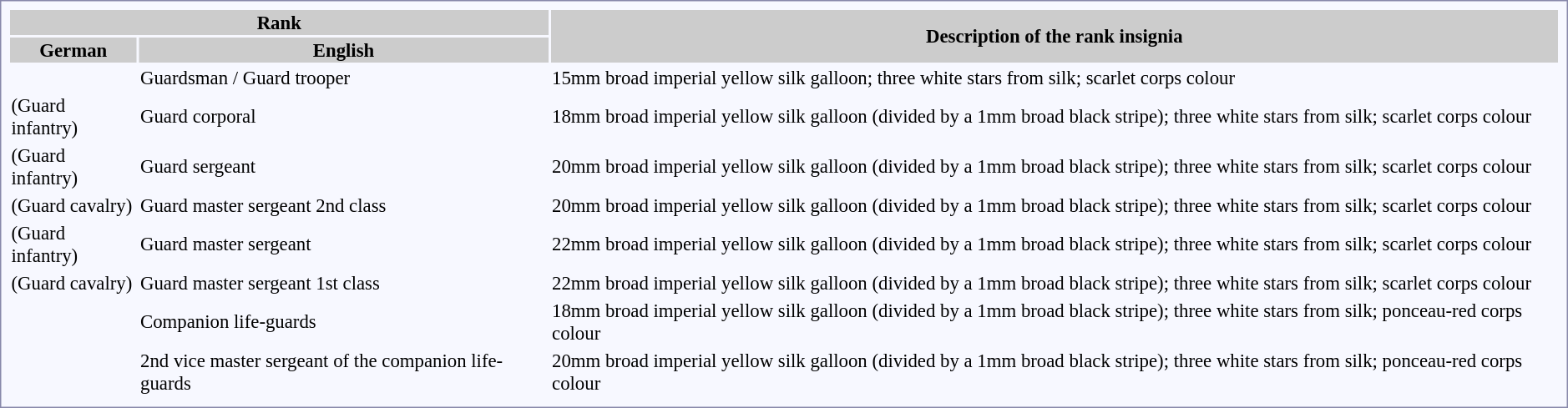<table style="border:1px solid #8888aa; background-color:#f7f8ff; padding:5px; font-size:95%; margin: 0px 12px 12px 0px;">
<tr bgcolor="#CCCCCC">
<th colspan=2>Rank</th>
<th rowspan=2>Description of the rank insignia</th>
</tr>
<tr bgcolor="#CCCCCC">
<th>German</th>
<th>English</th>
</tr>
<tr>
<td></td>
<td>Guardsman / Guard trooper</td>
<td>15mm broad imperial yellow silk galloon; three white stars from silk; scarlet corps colour</td>
</tr>
<tr>
<td> (Guard infantry)</td>
<td>Guard corporal</td>
<td>18mm broad imperial yellow silk galloon (divided by a 1mm broad black stripe); three white stars from silk; scarlet corps colour</td>
</tr>
<tr>
<td> (Guard infantry)</td>
<td>Guard sergeant</td>
<td>20mm broad imperial yellow silk galloon (divided by a 1mm broad black stripe); three white stars from silk; scarlet corps colour</td>
</tr>
<tr>
<td> (Guard cavalry)</td>
<td>Guard master sergeant 2nd class</td>
<td>20mm broad imperial yellow silk galloon (divided by a 1mm broad black stripe); three white stars from silk; scarlet corps colour</td>
</tr>
<tr>
<td> (Guard infantry)</td>
<td>Guard master sergeant</td>
<td>22mm broad imperial yellow silk galloon (divided by a 1mm broad black stripe); three white stars from silk; scarlet corps colour</td>
</tr>
<tr>
<td> (Guard cavalry)</td>
<td>Guard master sergeant 1st class</td>
<td>22mm broad imperial yellow silk galloon (divided by a 1mm broad black stripe); three white stars from silk; scarlet corps colour</td>
</tr>
<tr>
<td></td>
<td>Companion life-guards</td>
<td>18mm broad imperial yellow silk galloon (divided by a 1mm broad black stripe); three white stars from silk; ponceau-red corps colour</td>
</tr>
<tr>
<td></td>
<td>2nd vice master sergeant of the companion life-guards</td>
<td>20mm broad imperial yellow silk galloon (divided by a 1mm broad black stripe); three white stars from silk; ponceau-red corps colour</td>
</tr>
<tr>
</tr>
</table>
